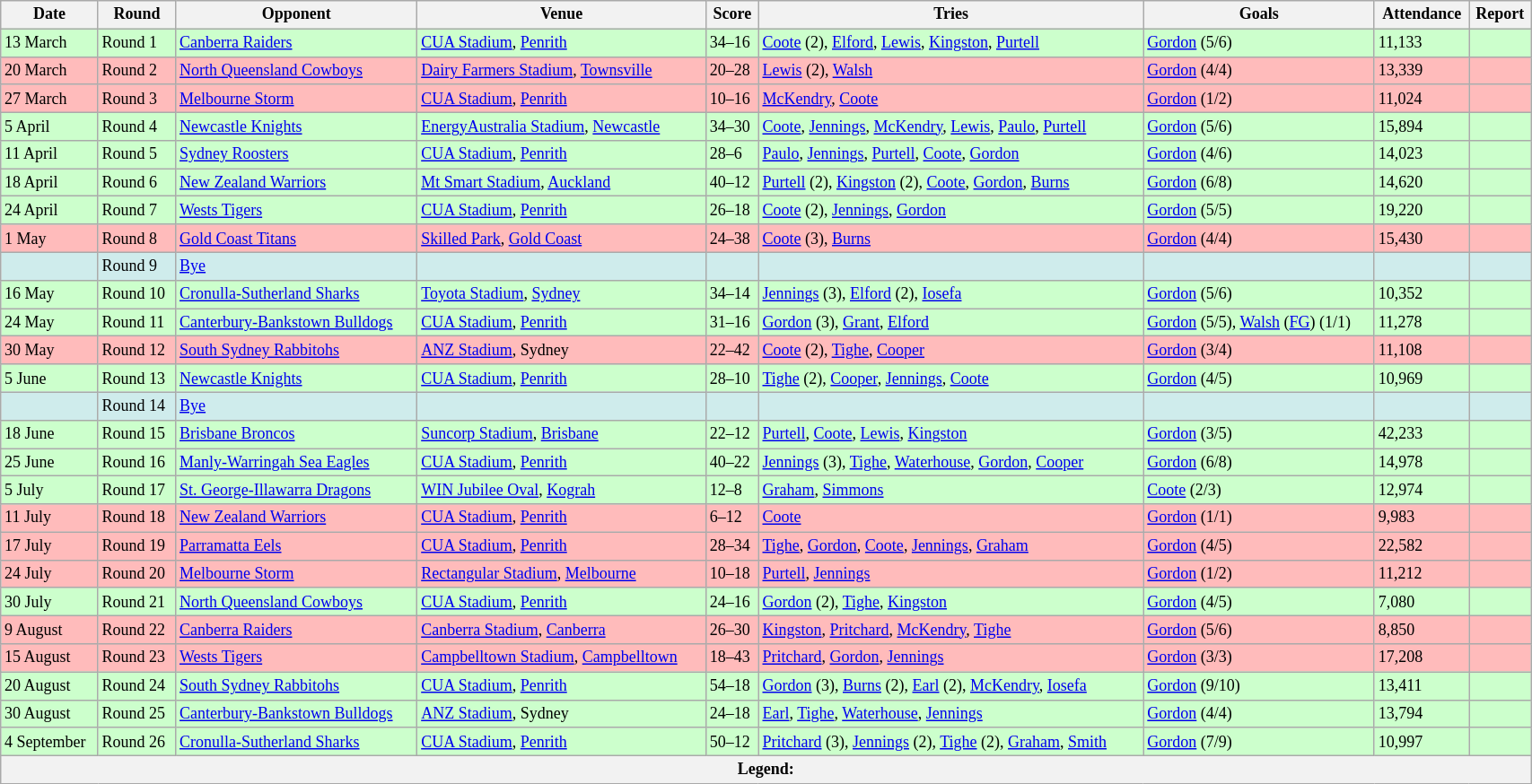<table class="wikitable"  style="font-size:75%; width:90%;">
<tr>
<th>Date</th>
<th>Round</th>
<th>Opponent</th>
<th>Venue</th>
<th>Score</th>
<th>Tries</th>
<th>Goals</th>
<th>Attendance</th>
<th>Report</th>
</tr>
<tr style="background:#cfc;">
<td>13 March</td>
<td>Round 1</td>
<td> <a href='#'>Canberra Raiders</a></td>
<td><a href='#'>CUA Stadium</a>, <a href='#'>Penrith</a></td>
<td>34–16</td>
<td><a href='#'>Coote</a> (2), <a href='#'>Elford</a>, <a href='#'>Lewis</a>, <a href='#'>Kingston</a>, <a href='#'>Purtell</a></td>
<td><a href='#'>Gordon</a> (5/6)</td>
<td>11,133</td>
<td></td>
</tr>
<tr style="background:#fbb;">
<td>20 March</td>
<td>Round 2</td>
<td> <a href='#'>North Queensland Cowboys</a></td>
<td><a href='#'>Dairy Farmers Stadium</a>, <a href='#'>Townsville</a></td>
<td>20–28</td>
<td><a href='#'>Lewis</a> (2), <a href='#'>Walsh</a></td>
<td><a href='#'>Gordon</a> (4/4)</td>
<td>13,339</td>
<td></td>
</tr>
<tr style="background:#fbb;">
<td>27 March</td>
<td>Round 3</td>
<td> <a href='#'>Melbourne Storm</a></td>
<td><a href='#'>CUA Stadium</a>, <a href='#'>Penrith</a></td>
<td>10–16</td>
<td><a href='#'>McKendry</a>, <a href='#'>Coote</a></td>
<td><a href='#'>Gordon</a> (1/2)</td>
<td>11,024</td>
<td></td>
</tr>
<tr style="background:#cfc;">
<td>5 April</td>
<td>Round 4</td>
<td> <a href='#'>Newcastle Knights</a></td>
<td><a href='#'>EnergyAustralia Stadium</a>, <a href='#'>Newcastle</a></td>
<td>34–30</td>
<td><a href='#'>Coote</a>, <a href='#'>Jennings</a>, <a href='#'>McKendry</a>, <a href='#'>Lewis</a>, <a href='#'>Paulo</a>, <a href='#'>Purtell</a></td>
<td><a href='#'>Gordon</a> (5/6)</td>
<td>15,894</td>
<td></td>
</tr>
<tr style="background:#cfc;">
<td>11 April</td>
<td>Round 5</td>
<td> <a href='#'>Sydney Roosters</a></td>
<td><a href='#'>CUA Stadium</a>, <a href='#'>Penrith</a></td>
<td>28–6</td>
<td><a href='#'>Paulo</a>, <a href='#'>Jennings</a>, <a href='#'>Purtell</a>, <a href='#'>Coote</a>, <a href='#'>Gordon</a></td>
<td><a href='#'>Gordon</a> (4/6)</td>
<td>14,023</td>
<td></td>
</tr>
<tr style="background:#cfc;">
<td>18 April</td>
<td>Round 6</td>
<td> <a href='#'>New Zealand Warriors</a></td>
<td><a href='#'>Mt Smart Stadium</a>, <a href='#'>Auckland</a></td>
<td>40–12</td>
<td><a href='#'>Purtell</a> (2), <a href='#'>Kingston</a> (2), <a href='#'>Coote</a>, <a href='#'>Gordon</a>, <a href='#'>Burns</a></td>
<td><a href='#'>Gordon</a> (6/8)</td>
<td>14,620</td>
<td></td>
</tr>
<tr style="background:#cfc;">
<td>24 April</td>
<td>Round 7</td>
<td> <a href='#'>Wests Tigers</a></td>
<td><a href='#'>CUA Stadium</a>, <a href='#'>Penrith</a></td>
<td>26–18</td>
<td><a href='#'>Coote</a> (2), <a href='#'>Jennings</a>, <a href='#'>Gordon</a></td>
<td><a href='#'>Gordon</a> (5/5)</td>
<td>19,220</td>
<td></td>
</tr>
<tr style="background:#fbb;">
<td>1 May</td>
<td>Round 8</td>
<td> <a href='#'>Gold Coast Titans</a></td>
<td><a href='#'>Skilled Park</a>, <a href='#'>Gold Coast</a></td>
<td>24–38</td>
<td><a href='#'>Coote</a> (3), <a href='#'>Burns</a></td>
<td><a href='#'>Gordon</a> (4/4)</td>
<td>15,430</td>
<td></td>
</tr>
<tr style="background:#cfecec;">
<td></td>
<td>Round 9</td>
<td><a href='#'>Bye</a></td>
<td></td>
<td></td>
<td></td>
<td></td>
<td></td>
<td></td>
</tr>
<tr style="background:#cfc;">
<td>16 May</td>
<td>Round 10</td>
<td> <a href='#'>Cronulla-Sutherland Sharks</a></td>
<td><a href='#'>Toyota Stadium</a>, <a href='#'>Sydney</a></td>
<td>34–14</td>
<td><a href='#'>Jennings</a> (3), <a href='#'>Elford</a> (2), <a href='#'>Iosefa</a></td>
<td><a href='#'>Gordon</a> (5/6)</td>
<td>10,352</td>
<td></td>
</tr>
<tr style="background:#cfc;">
<td>24 May</td>
<td>Round 11</td>
<td> <a href='#'>Canterbury-Bankstown Bulldogs</a></td>
<td><a href='#'>CUA Stadium</a>, <a href='#'>Penrith</a></td>
<td>31–16</td>
<td><a href='#'>Gordon</a> (3), <a href='#'>Grant</a>, <a href='#'>Elford</a></td>
<td><a href='#'>Gordon</a> (5/5), <a href='#'>Walsh</a> (<a href='#'>FG</a>) (1/1)</td>
<td>11,278</td>
<td></td>
</tr>
<tr style="background:#fbb;">
<td>30 May</td>
<td>Round 12</td>
<td> <a href='#'>South Sydney Rabbitohs</a></td>
<td><a href='#'>ANZ Stadium</a>, Sydney</td>
<td>22–42</td>
<td><a href='#'>Coote</a> (2), <a href='#'>Tighe</a>, <a href='#'>Cooper</a></td>
<td><a href='#'>Gordon</a> (3/4)</td>
<td>11,108</td>
<td></td>
</tr>
<tr style="background:#cfc;">
<td>5 June</td>
<td>Round 13</td>
<td> <a href='#'>Newcastle Knights</a></td>
<td><a href='#'>CUA Stadium</a>, <a href='#'>Penrith</a></td>
<td>28–10</td>
<td><a href='#'>Tighe</a> (2), <a href='#'>Cooper</a>, <a href='#'>Jennings</a>, <a href='#'>Coote</a></td>
<td><a href='#'>Gordon</a> (4/5)</td>
<td>10,969</td>
<td></td>
</tr>
<tr style="background:#cfecec;">
<td></td>
<td>Round 14</td>
<td><a href='#'>Bye</a></td>
<td></td>
<td></td>
<td></td>
<td></td>
<td></td>
<td></td>
</tr>
<tr style="background:#cfc;">
<td>18 June</td>
<td>Round 15</td>
<td> <a href='#'>Brisbane Broncos</a></td>
<td><a href='#'>Suncorp Stadium</a>, <a href='#'>Brisbane</a></td>
<td>22–12</td>
<td><a href='#'>Purtell</a>, <a href='#'>Coote</a>, <a href='#'>Lewis</a>, <a href='#'>Kingston</a></td>
<td><a href='#'>Gordon</a> (3/5)</td>
<td>42,233</td>
<td></td>
</tr>
<tr style="background:#cfc;">
<td>25 June</td>
<td>Round 16</td>
<td> <a href='#'>Manly-Warringah Sea Eagles</a></td>
<td><a href='#'>CUA Stadium</a>, <a href='#'>Penrith</a></td>
<td>40–22</td>
<td><a href='#'>Jennings</a> (3), <a href='#'>Tighe</a>, <a href='#'>Waterhouse</a>, <a href='#'>Gordon</a>, <a href='#'>Cooper</a></td>
<td><a href='#'>Gordon</a> (6/8)</td>
<td>14,978</td>
<td></td>
</tr>
<tr style="background:#cfc;">
<td>5 July</td>
<td>Round 17</td>
<td> <a href='#'>St. George-Illawarra Dragons</a></td>
<td><a href='#'>WIN Jubilee Oval</a>, <a href='#'>Kograh</a></td>
<td>12–8</td>
<td><a href='#'>Graham</a>, <a href='#'>Simmons</a></td>
<td><a href='#'>Coote</a> (2/3)</td>
<td>12,974</td>
<td></td>
</tr>
<tr style="background:#fbb;">
<td>11 July</td>
<td>Round 18</td>
<td> <a href='#'>New Zealand Warriors</a></td>
<td><a href='#'>CUA Stadium</a>, <a href='#'>Penrith</a></td>
<td>6–12</td>
<td><a href='#'>Coote</a></td>
<td><a href='#'>Gordon</a> (1/1)</td>
<td>9,983</td>
<td></td>
</tr>
<tr style="background:#fbb;">
<td>17 July</td>
<td>Round 19</td>
<td> <a href='#'>Parramatta Eels</a></td>
<td><a href='#'>CUA Stadium</a>, <a href='#'>Penrith</a></td>
<td>28–34</td>
<td><a href='#'>Tighe</a>, <a href='#'>Gordon</a>, <a href='#'>Coote</a>, <a href='#'>Jennings</a>, <a href='#'>Graham</a></td>
<td><a href='#'>Gordon</a> (4/5)</td>
<td>22,582</td>
<td></td>
</tr>
<tr style="background:#fbb;">
<td>24 July</td>
<td>Round 20</td>
<td> <a href='#'>Melbourne Storm</a></td>
<td><a href='#'>Rectangular Stadium</a>, <a href='#'>Melbourne</a></td>
<td>10–18</td>
<td><a href='#'>Purtell</a>, <a href='#'>Jennings</a></td>
<td><a href='#'>Gordon</a> (1/2)</td>
<td>11,212</td>
<td></td>
</tr>
<tr style="background:#cfc;">
<td>30 July</td>
<td>Round 21</td>
<td> <a href='#'>North Queensland Cowboys</a></td>
<td><a href='#'>CUA Stadium</a>, <a href='#'>Penrith</a></td>
<td>24–16</td>
<td><a href='#'>Gordon</a> (2), <a href='#'>Tighe</a>, <a href='#'>Kingston</a></td>
<td><a href='#'>Gordon</a> (4/5)</td>
<td>7,080</td>
<td></td>
</tr>
<tr style="background:#fbb;">
<td>9 August</td>
<td>Round 22</td>
<td> <a href='#'>Canberra Raiders</a></td>
<td><a href='#'>Canberra Stadium</a>, <a href='#'>Canberra</a></td>
<td>26–30</td>
<td><a href='#'>Kingston</a>, <a href='#'>Pritchard</a>, <a href='#'>McKendry</a>, <a href='#'>Tighe</a></td>
<td><a href='#'>Gordon</a> (5/6)</td>
<td>8,850</td>
<td></td>
</tr>
<tr style="background:#fbb;">
<td>15 August</td>
<td>Round 23</td>
<td> <a href='#'>Wests Tigers</a></td>
<td><a href='#'>Campbelltown Stadium</a>, <a href='#'>Campbelltown</a></td>
<td>18–43</td>
<td><a href='#'>Pritchard</a>, <a href='#'>Gordon</a>, <a href='#'>Jennings</a></td>
<td><a href='#'>Gordon</a> (3/3)</td>
<td>17,208</td>
<td></td>
</tr>
<tr style="background:#cfc;">
<td>20 August</td>
<td>Round 24</td>
<td> <a href='#'>South Sydney Rabbitohs</a></td>
<td><a href='#'>CUA Stadium</a>, <a href='#'>Penrith</a></td>
<td>54–18</td>
<td><a href='#'>Gordon</a> (3), <a href='#'>Burns</a> (2), <a href='#'>Earl</a> (2), <a href='#'>McKendry</a>, <a href='#'>Iosefa</a></td>
<td><a href='#'>Gordon</a> (9/10)</td>
<td>13,411</td>
<td></td>
</tr>
<tr style="background:#cfc;">
<td>30 August</td>
<td>Round 25</td>
<td> <a href='#'>Canterbury-Bankstown Bulldogs</a></td>
<td><a href='#'>ANZ Stadium</a>, Sydney</td>
<td>24–18</td>
<td><a href='#'>Earl</a>, <a href='#'>Tighe</a>, <a href='#'>Waterhouse</a>, <a href='#'>Jennings</a></td>
<td><a href='#'>Gordon</a> (4/4)</td>
<td>13,794</td>
<td></td>
</tr>
<tr style="background:#cfc;">
<td>4 September</td>
<td>Round 26</td>
<td> <a href='#'>Cronulla-Sutherland Sharks</a></td>
<td><a href='#'>CUA Stadium</a>, <a href='#'>Penrith</a></td>
<td>50–12</td>
<td><a href='#'>Pritchard</a> (3), <a href='#'>Jennings</a> (2), <a href='#'>Tighe</a> (2), <a href='#'>Graham</a>, <a href='#'>Smith</a></td>
<td><a href='#'>Gordon</a> (7/9)</td>
<td>10,997</td>
<td></td>
</tr>
<tr>
<th colspan="11"><strong>Legend</strong>:    </th>
</tr>
</table>
